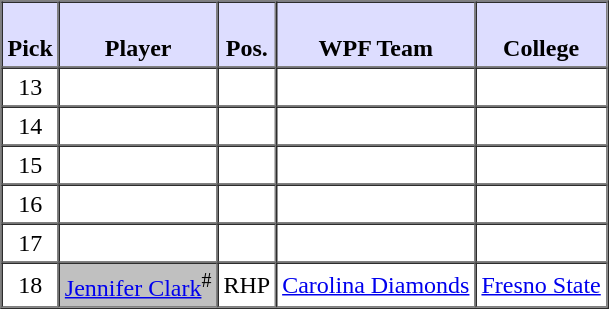<table style="text-align: center" border="1" cellpadding="3" cellspacing="0">
<tr>
<th style="background:#ddf;"><br>Pick</th>
<th style="background:#ddf;"><br>Player</th>
<th style="background:#ddf;"><br>Pos.</th>
<th style="background:#ddf;"><br>WPF Team</th>
<th style="background:#ddf;"><br>College</th>
</tr>
<tr>
<td>13</td>
<td></td>
<td></td>
<td></td>
<td></td>
</tr>
<tr>
<td>14</td>
<td></td>
<td></td>
<td></td>
<td></td>
</tr>
<tr>
<td>15</td>
<td></td>
<td></td>
<td></td>
<td></td>
</tr>
<tr>
<td>16</td>
<td></td>
<td></td>
<td></td>
<td></td>
</tr>
<tr>
<td>17</td>
<td></td>
<td></td>
<td></td>
<td></td>
</tr>
<tr>
<td>18</td>
<td style="background:#C0C0C0;"><a href='#'>Jennifer Clark</a><sup>#</sup></td>
<td>RHP</td>
<td><a href='#'>Carolina Diamonds</a></td>
<td><a href='#'>Fresno State</a></td>
</tr>
</table>
